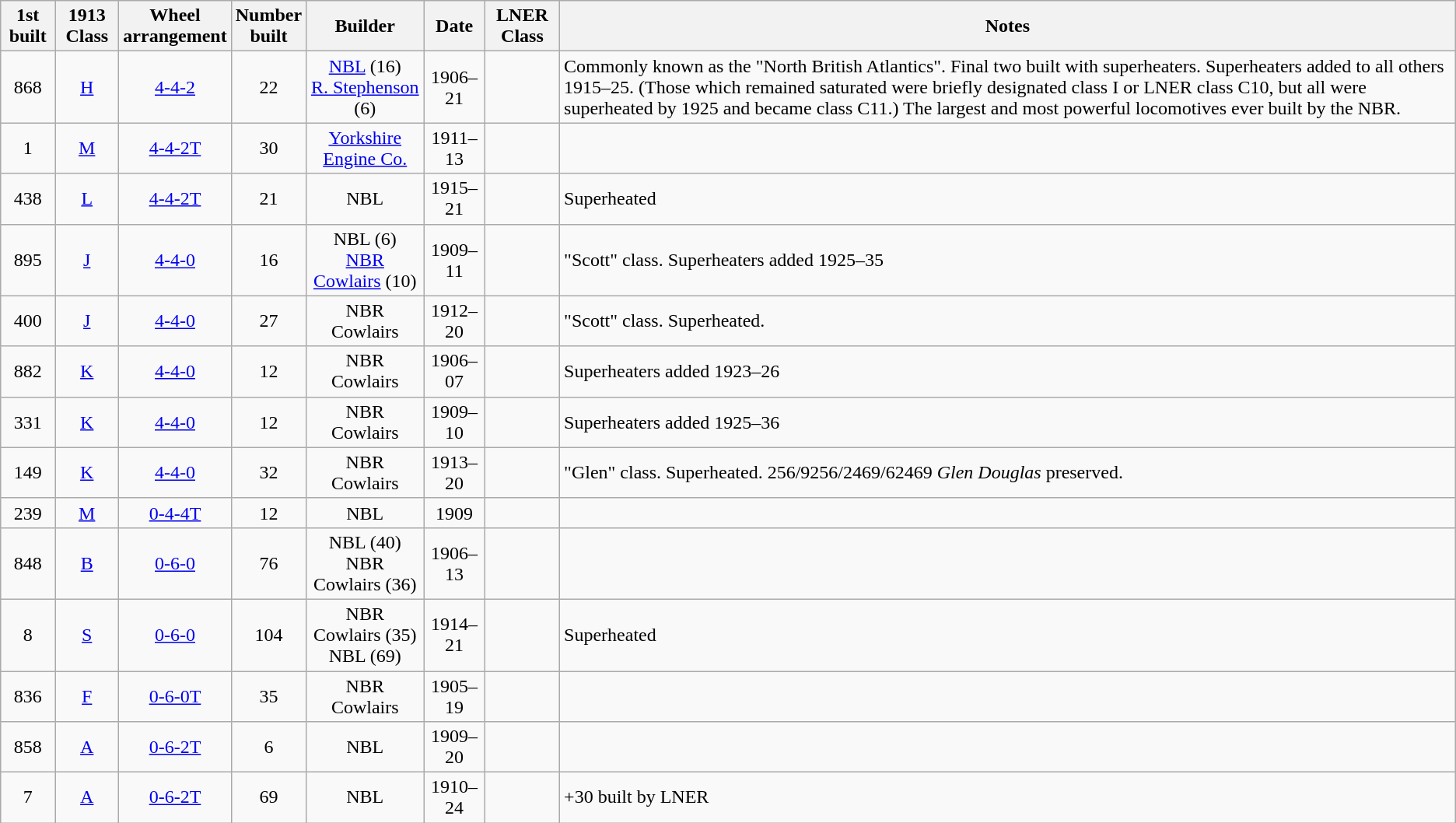<table class="wikitable" style=text-align:center>
<tr>
<th>1st built</th>
<th>1913 Class</th>
<th>Wheel<br>arrangement</th>
<th>Number<br>built</th>
<th>Builder</th>
<th>Date</th>
<th>LNER Class</th>
<th>Notes</th>
</tr>
<tr>
<td>868</td>
<td><a href='#'>H</a></td>
<td><a href='#'>4-4-2</a></td>
<td>22</td>
<td><a href='#'>NBL</a> (16)<br><a href='#'>R. Stephenson</a> (6)</td>
<td>1906–21</td>
<td></td>
<td align=left>Commonly known as the "North British Atlantics". Final two built with superheaters. Superheaters added to all others 1915–25. (Those which remained saturated were briefly designated class I or LNER class C10, but all were superheated by 1925 and became class C11.) The largest and most powerful locomotives ever built by the NBR.</td>
</tr>
<tr>
<td>1</td>
<td><a href='#'>M</a></td>
<td><a href='#'>4-4-2T</a></td>
<td>30</td>
<td><a href='#'>Yorkshire Engine Co.</a></td>
<td>1911–13</td>
<td></td>
<td align=left></td>
</tr>
<tr>
<td>438</td>
<td><a href='#'>L</a></td>
<td><a href='#'>4-4-2T</a></td>
<td>21</td>
<td>NBL</td>
<td>1915–21</td>
<td></td>
<td align=left>Superheated</td>
</tr>
<tr>
<td>895</td>
<td><a href='#'>J</a></td>
<td><a href='#'>4-4-0</a></td>
<td>16</td>
<td>NBL (6)<br><a href='#'>NBR Cowlairs</a> (10)</td>
<td>1909–11</td>
<td></td>
<td align=left>"Scott" class. Superheaters added 1925–35</td>
</tr>
<tr>
<td>400</td>
<td><a href='#'>J</a></td>
<td><a href='#'>4-4-0</a></td>
<td>27</td>
<td>NBR Cowlairs</td>
<td>1912–20</td>
<td></td>
<td align=left>"Scott" class. Superheated.</td>
</tr>
<tr>
<td>882</td>
<td><a href='#'>K</a></td>
<td><a href='#'>4-4-0</a></td>
<td>12</td>
<td>NBR Cowlairs</td>
<td>1906–07</td>
<td></td>
<td align=left>Superheaters added 1923–26</td>
</tr>
<tr>
<td>331</td>
<td><a href='#'>K</a></td>
<td><a href='#'>4-4-0</a></td>
<td>12</td>
<td>NBR Cowlairs</td>
<td>1909–10</td>
<td></td>
<td align=left>Superheaters added 1925–36</td>
</tr>
<tr>
<td>149</td>
<td><a href='#'>K</a></td>
<td><a href='#'>4-4-0</a></td>
<td>32</td>
<td>NBR Cowlairs</td>
<td>1913–20</td>
<td></td>
<td align=left>"Glen" class. Superheated. 256/9256/2469/62469 <em>Glen Douglas</em> preserved.</td>
</tr>
<tr>
<td>239</td>
<td><a href='#'>M</a></td>
<td><a href='#'>0-4-4T</a></td>
<td>12</td>
<td>NBL</td>
<td>1909</td>
<td></td>
<td align=left></td>
</tr>
<tr>
<td>848</td>
<td><a href='#'>B</a></td>
<td><a href='#'>0-6-0</a></td>
<td>76</td>
<td>NBL (40)<br>NBR Cowlairs (36)</td>
<td>1906–13</td>
<td></td>
<td align=left></td>
</tr>
<tr>
<td>8</td>
<td><a href='#'>S</a></td>
<td><a href='#'>0-6-0</a></td>
<td>104</td>
<td>NBR Cowlairs (35)<br>NBL (69)</td>
<td>1914–21</td>
<td></td>
<td align=left>Superheated</td>
</tr>
<tr>
<td>836</td>
<td><a href='#'>F</a></td>
<td><a href='#'>0-6-0T</a></td>
<td>35</td>
<td>NBR Cowlairs</td>
<td>1905–19</td>
<td></td>
<td align=left></td>
</tr>
<tr>
<td>858</td>
<td><a href='#'>A</a></td>
<td><a href='#'>0-6-2T</a></td>
<td>6</td>
<td>NBL</td>
<td>1909–20</td>
<td></td>
<td align=left></td>
</tr>
<tr>
<td>7</td>
<td><a href='#'>A</a></td>
<td><a href='#'>0-6-2T</a></td>
<td>69</td>
<td>NBL</td>
<td>1910–24</td>
<td></td>
<td align=left>+30 built by LNER</td>
</tr>
</table>
